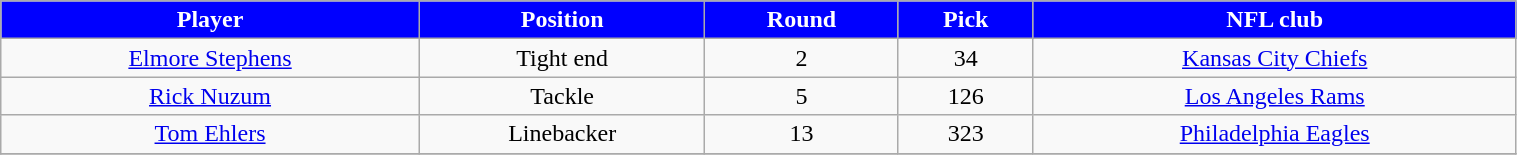<table class="wikitable" width="80%">
<tr align="center"  style="background: blue;color:#FFFFFF;">
<td><strong>Player</strong></td>
<td><strong>Position</strong></td>
<td><strong>Round</strong></td>
<td><strong>Pick</strong></td>
<td><strong>NFL club</strong></td>
</tr>
<tr align="center" bgcolor="">
<td><a href='#'>Elmore Stephens</a></td>
<td>Tight end</td>
<td>2</td>
<td>34</td>
<td><a href='#'>Kansas City Chiefs</a></td>
</tr>
<tr align="center" bgcolor="">
<td><a href='#'>Rick Nuzum</a></td>
<td>Tackle</td>
<td>5</td>
<td>126</td>
<td><a href='#'>Los Angeles Rams</a></td>
</tr>
<tr align="center" bgcolor="">
<td><a href='#'>Tom Ehlers</a></td>
<td>Linebacker</td>
<td>13</td>
<td>323</td>
<td><a href='#'>Philadelphia Eagles</a></td>
</tr>
<tr align="center" bgcolor="">
</tr>
</table>
